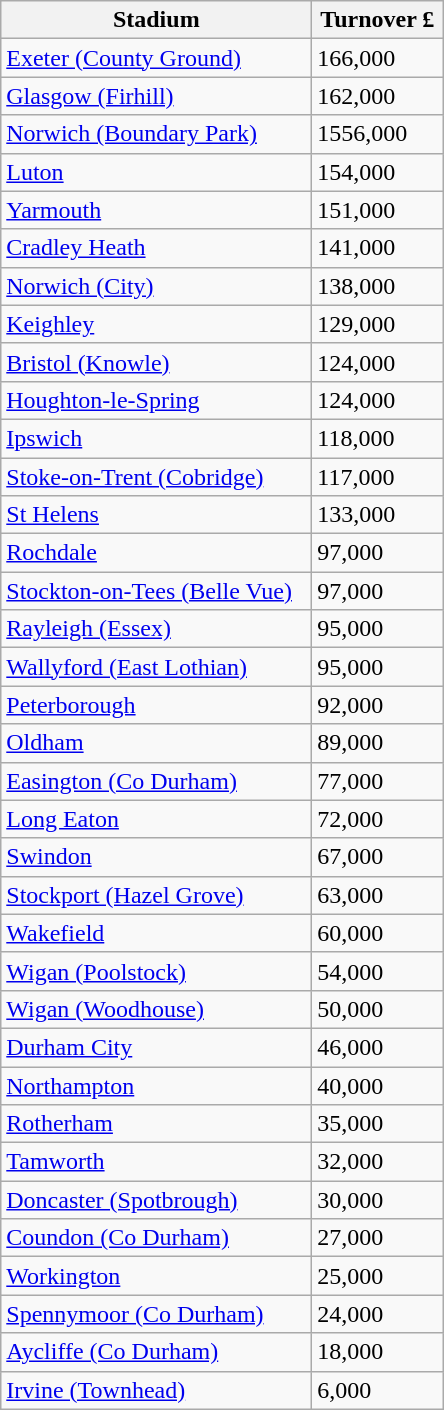<table class="wikitable">
<tr>
<th width=200>Stadium</th>
<th width=80>Turnover £</th>
</tr>
<tr>
<td><a href='#'>Exeter (County Ground)</a></td>
<td>166,000</td>
</tr>
<tr>
<td><a href='#'>Glasgow (Firhill)</a></td>
<td>162,000</td>
</tr>
<tr>
<td><a href='#'>Norwich (Boundary Park)</a></td>
<td>1556,000</td>
</tr>
<tr>
<td><a href='#'>Luton</a></td>
<td>154,000</td>
</tr>
<tr>
<td><a href='#'>Yarmouth</a></td>
<td>151,000</td>
</tr>
<tr>
<td><a href='#'>Cradley Heath</a></td>
<td>141,000</td>
</tr>
<tr>
<td><a href='#'>Norwich (City)</a></td>
<td>138,000</td>
</tr>
<tr>
<td><a href='#'>Keighley</a></td>
<td>129,000</td>
</tr>
<tr>
<td><a href='#'>Bristol (Knowle)</a></td>
<td>124,000</td>
</tr>
<tr>
<td><a href='#'>Houghton-le-Spring</a></td>
<td>124,000</td>
</tr>
<tr>
<td><a href='#'>Ipswich</a></td>
<td>118,000</td>
</tr>
<tr>
<td><a href='#'>Stoke-on-Trent (Cobridge)</a></td>
<td>117,000</td>
</tr>
<tr>
<td><a href='#'>St Helens</a></td>
<td>133,000</td>
</tr>
<tr>
<td><a href='#'>Rochdale</a></td>
<td>97,000</td>
</tr>
<tr>
<td><a href='#'>Stockton-on-Tees (Belle Vue)</a></td>
<td>97,000</td>
</tr>
<tr>
<td><a href='#'>Rayleigh (Essex)</a></td>
<td>95,000</td>
</tr>
<tr>
<td><a href='#'>Wallyford (East Lothian)</a></td>
<td>95,000</td>
</tr>
<tr>
<td><a href='#'>Peterborough</a></td>
<td>92,000</td>
</tr>
<tr>
<td><a href='#'>Oldham</a></td>
<td>89,000</td>
</tr>
<tr>
<td><a href='#'>Easington (Co Durham)</a></td>
<td>77,000</td>
</tr>
<tr>
<td><a href='#'>Long Eaton</a></td>
<td>72,000</td>
</tr>
<tr>
<td><a href='#'>Swindon</a></td>
<td>67,000</td>
</tr>
<tr>
<td><a href='#'>Stockport (Hazel Grove)</a></td>
<td>63,000</td>
</tr>
<tr>
<td><a href='#'>Wakefield</a></td>
<td>60,000</td>
</tr>
<tr>
<td><a href='#'>Wigan (Poolstock)</a></td>
<td>54,000</td>
</tr>
<tr>
<td><a href='#'>Wigan (Woodhouse)</a></td>
<td>50,000</td>
</tr>
<tr>
<td><a href='#'>Durham City</a></td>
<td>46,000</td>
</tr>
<tr>
<td><a href='#'>Northampton</a></td>
<td>40,000</td>
</tr>
<tr>
<td><a href='#'>Rotherham</a></td>
<td>35,000</td>
</tr>
<tr>
<td><a href='#'>Tamworth</a></td>
<td>32,000</td>
</tr>
<tr>
<td><a href='#'>Doncaster (Spotbrough)</a></td>
<td>30,000</td>
</tr>
<tr>
<td><a href='#'>Coundon (Co Durham)</a></td>
<td>27,000</td>
</tr>
<tr>
<td><a href='#'>Workington</a></td>
<td>25,000</td>
</tr>
<tr>
<td><a href='#'>Spennymoor (Co Durham)</a></td>
<td>24,000</td>
</tr>
<tr>
<td><a href='#'>Aycliffe (Co Durham)</a></td>
<td>18,000</td>
</tr>
<tr>
<td><a href='#'>Irvine (Townhead)</a></td>
<td>6,000</td>
</tr>
</table>
